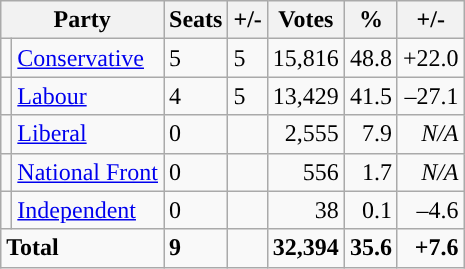<table class="wikitable sortable">
<tr>
<th colspan="2">Party</th>
<th>Seats</th>
<th>+/-</th>
<th>Votes</th>
<th>%</th>
<th>+/-</th>
</tr>
<tr>
<td style="background-color: "></td>
<td><a href='#'>Conservative</a></td>
<td>5</td>
<td> 5</td>
<td style="text-align:right;">15,816</td>
<td style="text-align:right;">48.8</td>
<td style="text-align:right;">+22.0</td>
</tr>
<tr>
<td style="background-color: "></td>
<td><a href='#'>Labour</a></td>
<td>4</td>
<td> 5</td>
<td style="text-align:right;">13,429</td>
<td style="text-align:right;">41.5</td>
<td style="text-align:right;">–27.1</td>
</tr>
<tr>
<td style="background-color: "></td>
<td><a href='#'>Liberal</a></td>
<td>0</td>
<td></td>
<td style="text-align:right;">2,555</td>
<td style="text-align:right;">7.9</td>
<td style="text-align:right;"><em>N/A</em></td>
</tr>
<tr>
<td style="background-color: "></td>
<td><a href='#'>National Front</a></td>
<td>0</td>
<td></td>
<td style="text-align:right;">556</td>
<td style="text-align:right;">1.7</td>
<td style="text-align:right;"><em>N/A</em></td>
</tr>
<tr>
<td style="background-color: "></td>
<td><a href='#'>Independent</a></td>
<td>0</td>
<td></td>
<td style="text-align:right;">38</td>
<td style="text-align:right;">0.1</td>
<td style="text-align:right;">–4.6</td>
</tr>
<tr>
<td colspan="2"><strong>Total</strong></td>
<td><strong>9</strong></td>
<td></td>
<td style="text-align:right;"><strong>32,394</strong></td>
<td style="text-align:right;"><strong>35.6</strong></td>
<td style="text-align:right;"><strong>+7.6</strong></td>
</tr>
</table>
